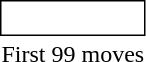<table style="display:inline; display:inline-table;">
<tr>
<td style="border: solid thin; padding: 2px;"><br></td>
</tr>
<tr>
<td style="text-align:center">First 99 moves</td>
</tr>
</table>
